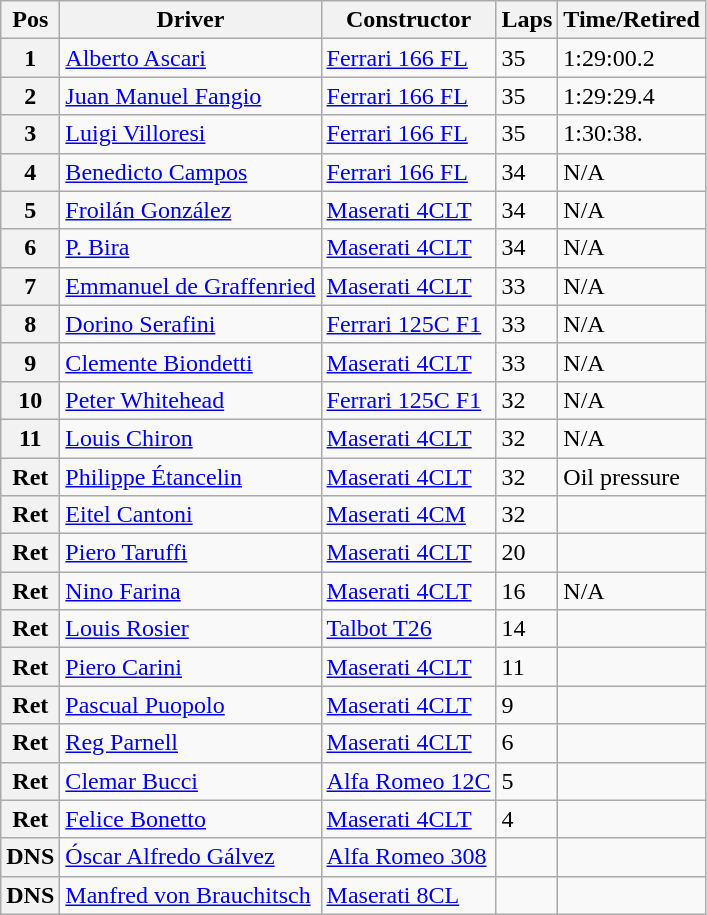<table class="wikitable">
<tr>
<th>Pos</th>
<th>Driver</th>
<th>Constructor</th>
<th>Laps</th>
<th>Time/Retired</th>
</tr>
<tr>
<th>1</th>
<td> <a href='#'>Alberto Ascari</a></td>
<td><a href='#'>Ferrari 166 FL</a></td>
<td>35</td>
<td>1:29:00.2</td>
</tr>
<tr>
<th>2</th>
<td> <a href='#'>Juan Manuel Fangio</a></td>
<td><a href='#'>Ferrari 166 FL</a></td>
<td>35</td>
<td>1:29:29.4</td>
</tr>
<tr>
<th>3</th>
<td> <a href='#'>Luigi Villoresi</a></td>
<td><a href='#'>Ferrari 166 FL</a></td>
<td>35</td>
<td>1:30:38.</td>
</tr>
<tr>
<th>4</th>
<td> <a href='#'>Benedicto Campos</a></td>
<td><a href='#'>Ferrari 166 FL</a></td>
<td>34</td>
<td>N/A</td>
</tr>
<tr>
<th>5</th>
<td> <a href='#'>Froilán González</a></td>
<td><a href='#'>Maserati 4CLT</a></td>
<td>34</td>
<td>N/A</td>
</tr>
<tr>
<th>6</th>
<td> <a href='#'>P. Bira</a></td>
<td><a href='#'>Maserati 4CLT</a></td>
<td>34</td>
<td>N/A</td>
</tr>
<tr>
<th>7</th>
<td> <a href='#'>Emmanuel de Graffenried</a></td>
<td><a href='#'>Maserati 4CLT</a></td>
<td>33</td>
<td>N/A</td>
</tr>
<tr>
<th>8</th>
<td> <a href='#'>Dorino Serafini</a></td>
<td><a href='#'>Ferrari 125C F1</a></td>
<td>33</td>
<td>N/A</td>
</tr>
<tr>
<th>9</th>
<td> <a href='#'>Clemente Biondetti</a></td>
<td><a href='#'>Maserati 4CLT</a></td>
<td>33</td>
<td>N/A</td>
</tr>
<tr>
<th>10</th>
<td> <a href='#'>Peter Whitehead</a></td>
<td><a href='#'>Ferrari 125C F1</a></td>
<td>32</td>
<td>N/A</td>
</tr>
<tr>
<th>11</th>
<td> <a href='#'>Louis Chiron</a></td>
<td><a href='#'>Maserati 4CLT</a></td>
<td>32</td>
<td>N/A</td>
</tr>
<tr>
<th>Ret</th>
<td> <a href='#'>Philippe Étancelin</a></td>
<td><a href='#'>Maserati 4CLT</a></td>
<td>32</td>
<td>Oil pressure</td>
</tr>
<tr>
<th>Ret</th>
<td> <a href='#'>Eitel Cantoni</a></td>
<td><a href='#'>Maserati 4CM</a></td>
<td>32</td>
<td></td>
</tr>
<tr>
<th>Ret</th>
<td> <a href='#'>Piero Taruffi</a></td>
<td><a href='#'>Maserati 4CLT</a></td>
<td>20</td>
<td></td>
</tr>
<tr>
<th>Ret</th>
<td> <a href='#'>Nino Farina</a></td>
<td><a href='#'>Maserati 4CLT</a></td>
<td>16</td>
<td>N/A</td>
</tr>
<tr>
<th>Ret</th>
<td> <a href='#'>Louis Rosier</a></td>
<td><a href='#'>Talbot T26</a></td>
<td>14</td>
<td></td>
</tr>
<tr>
<th>Ret</th>
<td> <a href='#'>Piero Carini</a></td>
<td><a href='#'>Maserati 4CLT</a></td>
<td>11</td>
<td></td>
</tr>
<tr>
<th>Ret</th>
<td> <a href='#'>Pascual Puopolo</a></td>
<td><a href='#'>Maserati 4CLT</a></td>
<td>9</td>
<td></td>
</tr>
<tr>
<th>Ret</th>
<td> <a href='#'>Reg Parnell</a></td>
<td><a href='#'>Maserati 4CLT</a></td>
<td>6</td>
<td></td>
</tr>
<tr>
<th>Ret</th>
<td> <a href='#'>Clemar Bucci</a></td>
<td><a href='#'>Alfa Romeo 12C</a></td>
<td>5</td>
<td></td>
</tr>
<tr>
<th>Ret</th>
<td> <a href='#'>Felice Bonetto</a></td>
<td><a href='#'>Maserati 4CLT</a></td>
<td>4</td>
<td></td>
</tr>
<tr>
<th>DNS</th>
<td> <a href='#'>Óscar Alfredo Gálvez</a></td>
<td><a href='#'>Alfa Romeo 308</a></td>
<td></td>
<td></td>
</tr>
<tr>
<th>DNS</th>
<td> <a href='#'>Manfred von Brauchitsch</a></td>
<td><a href='#'>Maserati 8CL</a></td>
<td></td>
<td></td>
</tr>
</table>
